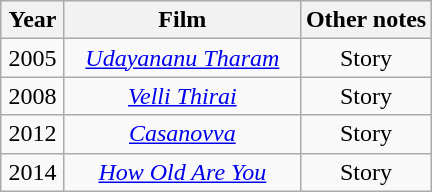<table class="wikitable" style="text-align:center;">
<tr ">
<th width=35>Year</th>
<th width=150>Film</th>
<th>Other notes</th>
</tr>
<tr>
<td>2005</td>
<td><em><a href='#'>Udayananu Tharam</a></em></td>
<td>Story</td>
</tr>
<tr>
<td>2008</td>
<td><em><a href='#'>Velli Thirai</a></em></td>
<td>Story</td>
</tr>
<tr>
<td>2012</td>
<td><em><a href='#'>Casanovva</a></em></td>
<td>Story</td>
</tr>
<tr>
<td>2014</td>
<td><em><a href='#'>How Old Are You</a></em></td>
<td>Story</td>
</tr>
</table>
